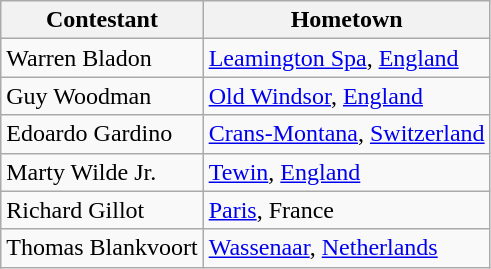<table class="wikitable">
<tr>
<th>Contestant</th>
<th>Hometown</th>
</tr>
<tr>
<td>Warren Bladon</td>
<td><a href='#'>Leamington Spa</a>, <a href='#'>England</a></td>
</tr>
<tr>
<td>Guy Woodman</td>
<td><a href='#'>Old Windsor</a>, <a href='#'>England</a></td>
</tr>
<tr>
<td>Edoardo Gardino</td>
<td><a href='#'>Crans-Montana</a>, <a href='#'>Switzerland</a></td>
</tr>
<tr>
<td>Marty Wilde Jr.</td>
<td><a href='#'>Tewin</a>, <a href='#'>England</a></td>
</tr>
<tr>
<td>Richard Gillot</td>
<td><a href='#'>Paris</a>, France</td>
</tr>
<tr>
<td>Thomas Blankvoort</td>
<td><a href='#'>Wassenaar</a>, <a href='#'>Netherlands</a></td>
</tr>
</table>
